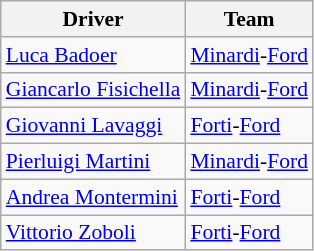<table class="wikitable" style="font-size:90%">
<tr>
<th>Driver</th>
<th>Team</th>
</tr>
<tr>
<td> <a href='#'>Luca Badoer</a></td>
<td><a href='#'>Minardi</a>-<a href='#'>Ford</a></td>
</tr>
<tr>
<td> <a href='#'>Giancarlo Fisichella</a></td>
<td><a href='#'>Minardi</a>-<a href='#'>Ford</a></td>
</tr>
<tr>
<td> <a href='#'>Giovanni Lavaggi</a></td>
<td><a href='#'>Forti</a>-<a href='#'>Ford</a></td>
</tr>
<tr>
<td> <a href='#'>Pierluigi Martini</a></td>
<td><a href='#'>Minardi</a>-<a href='#'>Ford</a></td>
</tr>
<tr>
<td> <a href='#'>Andrea Montermini</a></td>
<td><a href='#'>Forti</a>-<a href='#'>Ford</a></td>
</tr>
<tr>
<td> <a href='#'>Vittorio Zoboli</a></td>
<td><a href='#'>Forti</a>-<a href='#'>Ford</a></td>
</tr>
</table>
